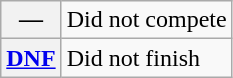<table class="wikitable">
<tr>
<th scope="row">—</th>
<td>Did not compete</td>
</tr>
<tr>
<th scope="row"><a href='#'>DNF</a></th>
<td>Did not finish</td>
</tr>
</table>
